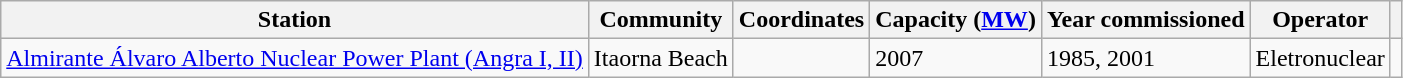<table class="wikitable sortable">
<tr>
<th>Station</th>
<th>Community</th>
<th>Coordinates</th>
<th>Capacity (<a href='#'>MW</a>)</th>
<th>Year commissioned</th>
<th>Operator</th>
<th></th>
</tr>
<tr>
<td><a href='#'>Almirante Álvaro Alberto Nuclear Power Plant (Angra I, II)</a></td>
<td>Itaorna Beach</td>
<td></td>
<td>2007</td>
<td>1985, 2001</td>
<td>Eletronuclear</td>
<td></td>
</tr>
</table>
